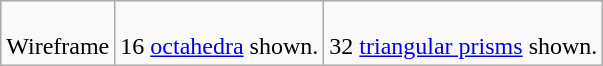<table class="wikitable">
<tr>
<td><br>Wireframe</td>
<td><br>16 <a href='#'>octahedra</a> shown.</td>
<td><br>32 <a href='#'>triangular prisms</a> shown.</td>
</tr>
</table>
